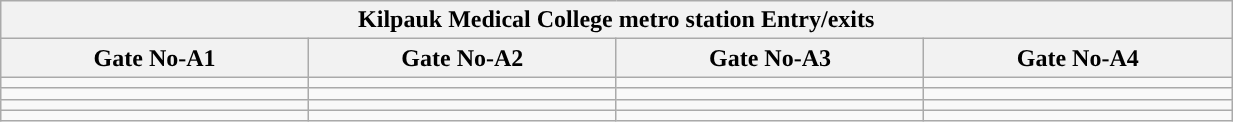<table class="wikitable" style="text-align: center;" width="65%">
<tr>
<th align="center" colspan="5" style="background:#"><span><strong>Kilpauk Medical College metro station Entry/exits </strong></span></th>
</tr>
<tr>
<th style="width:5%;">Gate No-A1</th>
<th style="width:5%;">Gate No-A2</th>
<th style="width:5%;">Gate No-A3</th>
<th style="width:5%;">Gate No-A4</th>
</tr>
<tr>
<td></td>
<td></td>
<td></td>
<td></td>
</tr>
<tr>
<td></td>
<td></td>
<td></td>
<td></td>
</tr>
<tr>
<td></td>
<td></td>
<td></td>
<td></td>
</tr>
<tr>
<td></td>
<td></td>
<td></td>
<td></td>
</tr>
</table>
